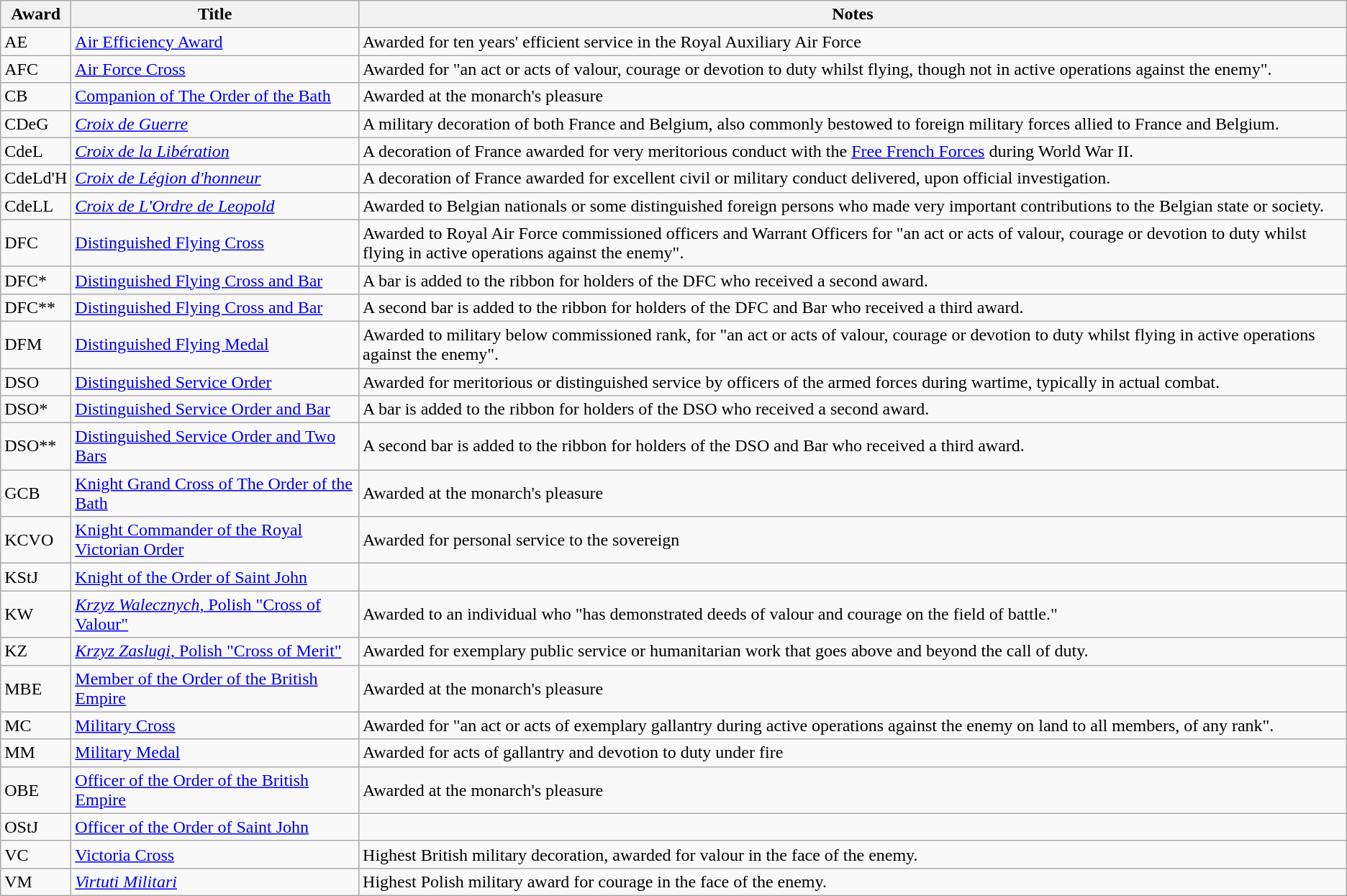<table class="wikitable">
<tr>
<th>Award</th>
<th>Title</th>
<th>Notes</th>
</tr>
<tr>
<td>AE</td>
<td><a href='#'>Air Efficiency Award</a></td>
<td>Awarded for ten years' efficient service in the Royal Auxiliary Air Force</td>
</tr>
<tr>
<td>AFC</td>
<td><a href='#'>Air Force Cross</a></td>
<td>Awarded for "an act or acts of valour, courage or devotion to duty whilst flying, though not in active operations against the enemy".</td>
</tr>
<tr>
<td>CB</td>
<td><a href='#'>Companion of The Order of the Bath</a></td>
<td>Awarded at the monarch's pleasure</td>
</tr>
<tr>
<td>CDeG</td>
<td><em><a href='#'>Croix de Guerre</a></em></td>
<td>A military decoration of both France and Belgium, also commonly bestowed to foreign military forces allied to France and Belgium.</td>
</tr>
<tr>
<td>CdeL</td>
<td><a href='#'><em>Croix de la Libération</em></a></td>
<td>A decoration of France awarded for very meritorious conduct with the <a href='#'>Free French Forces</a> during World War II.</td>
</tr>
<tr>
<td>CdeLd'H</td>
<td><a href='#'><em>Croix de Légion d'honneur</em></a></td>
<td>A decoration of France awarded for excellent civil or military conduct delivered, upon official investigation.</td>
</tr>
<tr>
<td>CdeLL</td>
<td><a href='#'><em>Croix de L'Ordre de Leopold</em></a></td>
<td>Awarded to Belgian nationals or some distinguished foreign persons who made very important contributions to the Belgian state or society.</td>
</tr>
<tr>
<td>DFC</td>
<td><a href='#'>Distinguished Flying Cross</a></td>
<td>Awarded to Royal Air Force commissioned officers and Warrant Officers for "an act or acts of valour, courage or devotion to duty whilst flying in active operations against the enemy".</td>
</tr>
<tr>
<td>DFC*</td>
<td><a href='#'>Distinguished Flying Cross and Bar</a></td>
<td>A bar is added to the ribbon for holders of the DFC who received a second award.</td>
</tr>
<tr>
<td>DFC**</td>
<td><a href='#'>Distinguished Flying Cross and Bar</a></td>
<td>A second bar is added to the ribbon for holders of the DFC and Bar who received a third award.</td>
</tr>
<tr>
<td>DFM</td>
<td><a href='#'>Distinguished Flying Medal</a></td>
<td>Awarded to military below commissioned rank, for "an act or acts of valour, courage or devotion to duty whilst flying in active operations against the enemy".</td>
</tr>
<tr>
<td>DSO</td>
<td><a href='#'>Distinguished Service Order</a></td>
<td>Awarded for meritorious or distinguished service by officers of the armed forces during wartime, typically in actual combat.</td>
</tr>
<tr>
<td>DSO*</td>
<td><a href='#'>Distinguished Service Order and Bar</a></td>
<td>A bar is added to the ribbon for holders of the DSO who received a second award.</td>
</tr>
<tr>
<td>DSO**</td>
<td><a href='#'>Distinguished Service Order and Two Bars</a></td>
<td>A second bar is added to the ribbon for holders of the DSO and Bar who received a third award.</td>
</tr>
<tr>
<td>GCB</td>
<td><a href='#'>Knight Grand Cross of The Order of the Bath</a></td>
<td>Awarded at the monarch's pleasure</td>
</tr>
<tr>
<td>KCVO</td>
<td><a href='#'>Knight Commander of the Royal Victorian Order</a></td>
<td>Awarded for personal service to the sovereign</td>
</tr>
<tr>
<td>KStJ</td>
<td><a href='#'>Knight of the Order of Saint John</a></td>
<td></td>
</tr>
<tr>
<td>KW</td>
<td><a href='#'><em>Krzyz Walecznych</em>, Polish "Cross of Valour"</a></td>
<td>Awarded to an individual who "has demonstrated deeds of valour and courage on the field of battle."</td>
</tr>
<tr>
<td>KZ</td>
<td><a href='#'><em>Krzyz Zaslugi</em>, Polish "Cross of Merit"</a></td>
<td>Awarded for exemplary public service or humanitarian work that goes above and beyond the call of duty.</td>
</tr>
<tr>
<td>MBE</td>
<td><a href='#'>Member of the Order of the British Empire</a></td>
<td>Awarded at the monarch's pleasure</td>
</tr>
<tr>
<td>MC</td>
<td><a href='#'>Military Cross</a></td>
<td>Awarded for "an act or acts of exemplary gallantry during active operations against the enemy on land to all members, of any rank".</td>
</tr>
<tr>
<td>MM</td>
<td><a href='#'>Military Medal</a></td>
<td>Awarded for acts of gallantry and devotion to duty under fire</td>
</tr>
<tr>
<td>OBE</td>
<td><a href='#'>Officer of the Order of the British Empire</a></td>
<td>Awarded at the monarch's pleasure</td>
</tr>
<tr>
<td>OStJ</td>
<td><a href='#'>Officer of the Order of Saint John</a></td>
<td></td>
</tr>
<tr>
<td>VC</td>
<td><a href='#'>Victoria Cross</a></td>
<td>Highest British military decoration, awarded for valour in the face of the enemy.</td>
</tr>
<tr>
<td>VM</td>
<td><em><a href='#'>Virtuti Militari</a></em></td>
<td>Highest Polish military award for courage in the face of the enemy.</td>
</tr>
</table>
